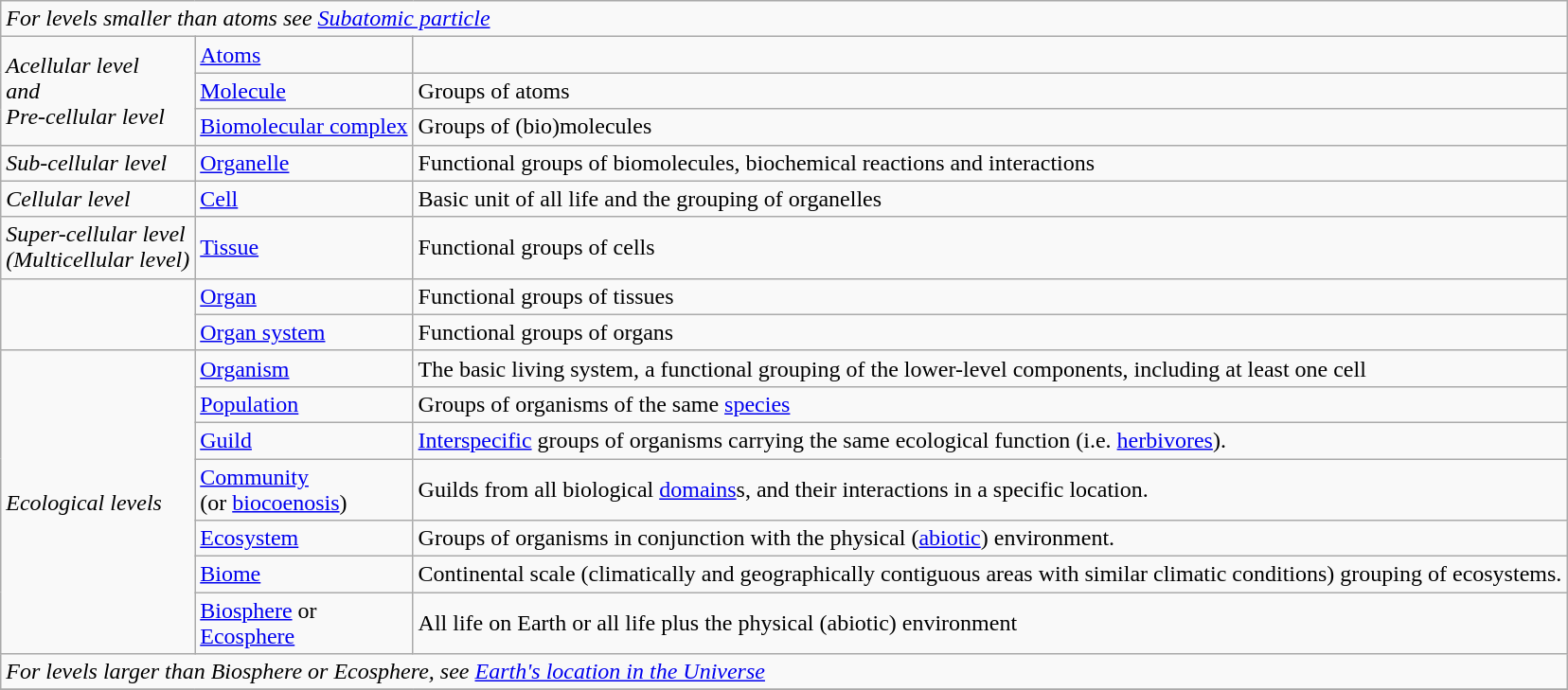<table class="wikitable">
<tr>
<td colspan="3" style="vertical-align:middle;text-align:left"><em>For levels smaller than atoms see  <a href='#'>Subatomic particle</a></em></td>
</tr>
<tr>
<td rowspan="3" style="vertical-align:middle;text-align:left"><em>Acellular level<br>and<br>Pre-cellular level</em></td>
<td><a href='#'>Atoms</a></td>
<td></td>
</tr>
<tr>
<td><a href='#'>Molecule</a></td>
<td>Groups of atoms</td>
</tr>
<tr>
<td><a href='#'>Biomolecular complex</a></td>
<td>Groups of (bio)molecules</td>
</tr>
<tr>
<td style="vertical-align:bottom;text-align:left"><em>Sub-cellular level</em></td>
<td><a href='#'>Organelle</a></td>
<td>Functional groups of biomolecules, biochemical reactions and interactions</td>
</tr>
<tr>
<td style="vertical-align:bottom;text-align:left"><em>Cellular level</em></td>
<td><a href='#'>Cell</a></td>
<td>Basic unit of all life and the grouping of organelles</td>
</tr>
<tr>
<td style="vertical-align:bottom;text-align:left"><em>Super-cellular level<br>(Multicellular level)</em></td>
<td><a href='#'>Tissue</a></td>
<td>Functional groups of cells</td>
</tr>
<tr>
<td rowspan="2"></td>
<td><a href='#'>Organ</a></td>
<td>Functional groups of tissues</td>
</tr>
<tr>
<td><a href='#'>Organ system</a></td>
<td>Functional groups of organs</td>
</tr>
<tr>
<td rowspan="7"><em>Ecological levels</em></td>
<td><a href='#'>Organism</a></td>
<td>The basic living system, a functional grouping of the lower-level components, including at least one cell</td>
</tr>
<tr>
<td><a href='#'>Population</a></td>
<td>Groups of organisms of the same <a href='#'>species</a></td>
</tr>
<tr>
<td><a href='#'>Guild</a></td>
<td><a href='#'>Interspecific</a> groups of organisms carrying the same ecological function (i.e. <a href='#'>herbivores</a>).</td>
</tr>
<tr>
<td><a href='#'>Community</a> <br>(or <a href='#'>biocoenosis</a>)</td>
<td>Guilds from all biological <a href='#'>domains</a>s, and their interactions in a specific location.</td>
</tr>
<tr>
<td><a href='#'>Ecosystem</a></td>
<td>Groups of organisms in conjunction with the physical (<a href='#'>abiotic</a>) environment.</td>
</tr>
<tr>
<td><a href='#'>Biome</a></td>
<td>Continental scale (climatically and geographically contiguous areas with similar climatic conditions) grouping of ecosystems.</td>
</tr>
<tr>
<td><a href='#'>Biosphere</a> or <br><a href='#'>Ecosphere</a></td>
<td>All life on Earth or all life plus the physical (abiotic) environment</td>
</tr>
<tr>
<td colspan="3" style="vertical-align:middle;text-align:left"><em>For levels larger than Biosphere or Ecosphere, see <a href='#'>Earth's location in the Universe</a></em></td>
</tr>
<tr>
</tr>
</table>
